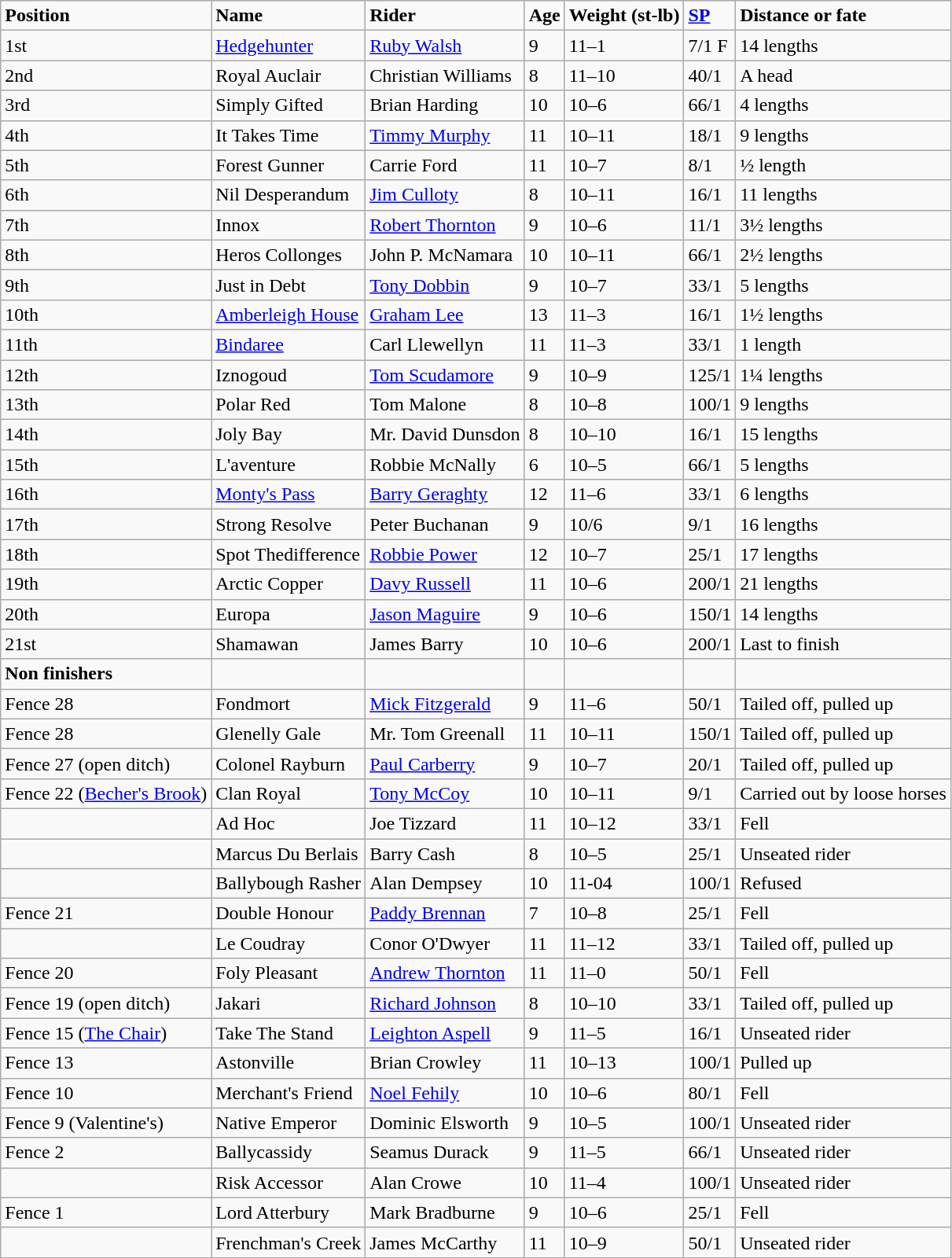<table class="wikitable sortable">
<tr>
<td><strong>Position</strong></td>
<td><strong>Name</strong></td>
<td><strong>Rider</strong></td>
<td><strong>Age</strong></td>
<td><strong>Weight (st-lb)</strong></td>
<td><strong><a href='#'>SP</a></strong></td>
<td><strong>Distance or fate</strong></td>
</tr>
<tr>
<td>1st</td>
<td><a href='#'>Hedgehunter</a></td>
<td><a href='#'>Ruby Walsh</a></td>
<td>9</td>
<td>11–1</td>
<td>7/1 F</td>
<td>14 lengths</td>
</tr>
<tr>
<td>2nd</td>
<td>Royal Auclair</td>
<td>Christian Williams</td>
<td>8</td>
<td>11–10</td>
<td>40/1</td>
<td>A head</td>
</tr>
<tr>
<td>3rd</td>
<td>Simply Gifted</td>
<td>Brian Harding</td>
<td>10</td>
<td>10–6</td>
<td>66/1</td>
<td>4 lengths</td>
</tr>
<tr>
<td>4th</td>
<td>It Takes Time</td>
<td><a href='#'>Timmy Murphy</a></td>
<td>11</td>
<td>10–11</td>
<td>18/1</td>
<td>9 lengths</td>
</tr>
<tr>
<td>5th</td>
<td>Forest Gunner</td>
<td>Carrie Ford</td>
<td>11</td>
<td>10–7</td>
<td>8/1</td>
<td>½ length</td>
</tr>
<tr>
<td>6th</td>
<td>Nil Desperandum</td>
<td><a href='#'>Jim Culloty</a></td>
<td>8</td>
<td>10–11</td>
<td>16/1</td>
<td>11 lengths</td>
</tr>
<tr>
<td>7th</td>
<td>Innox</td>
<td><a href='#'>Robert Thornton</a></td>
<td>9</td>
<td>10–6</td>
<td>11/1</td>
<td>3½ lengths</td>
</tr>
<tr>
<td>8th</td>
<td>Heros Collonges</td>
<td>John P. McNamara</td>
<td>10</td>
<td>10–11</td>
<td>66/1</td>
<td>2½ lengths</td>
</tr>
<tr>
<td>9th</td>
<td>Just in Debt</td>
<td><a href='#'>Tony Dobbin</a></td>
<td>9</td>
<td>10–7</td>
<td>33/1</td>
<td>5 lengths</td>
</tr>
<tr>
<td>10th</td>
<td><a href='#'>Amberleigh House</a></td>
<td><a href='#'>Graham Lee</a></td>
<td>13</td>
<td>11–3</td>
<td>16/1</td>
<td>1½ lengths</td>
</tr>
<tr>
<td>11th</td>
<td><a href='#'>Bindaree</a></td>
<td>Carl Llewellyn</td>
<td>11</td>
<td>11–3</td>
<td>33/1</td>
<td>1 length</td>
</tr>
<tr>
<td>12th</td>
<td>Iznogoud</td>
<td><a href='#'>Tom Scudamore</a></td>
<td>9</td>
<td>10–9</td>
<td>125/1</td>
<td>1¼ lengths</td>
</tr>
<tr>
<td>13th</td>
<td>Polar Red</td>
<td>Tom Malone</td>
<td>8</td>
<td>10–8</td>
<td>100/1</td>
<td>9 lengths</td>
</tr>
<tr>
<td>14th</td>
<td>Joly Bay</td>
<td>Mr. David Dunsdon</td>
<td>8</td>
<td>10–10</td>
<td>16/1</td>
<td>15 lengths</td>
</tr>
<tr>
<td>15th</td>
<td>L'aventure</td>
<td>Robbie McNally</td>
<td>6</td>
<td>10–5</td>
<td>66/1</td>
<td>5 lengths</td>
</tr>
<tr>
<td>16th</td>
<td><a href='#'>Monty's Pass</a></td>
<td><a href='#'>Barry Geraghty</a></td>
<td>12</td>
<td>11–6</td>
<td>33/1</td>
<td>6 lengths</td>
</tr>
<tr>
<td>17th</td>
<td>Strong Resolve</td>
<td>Peter Buchanan</td>
<td>9</td>
<td>10/6</td>
<td>9/1</td>
<td>16 lengths</td>
</tr>
<tr>
<td>18th</td>
<td>Spot Thedifference</td>
<td><a href='#'>Robbie Power</a></td>
<td>12</td>
<td>10–7</td>
<td>25/1</td>
<td>17 lengths</td>
</tr>
<tr>
<td>19th</td>
<td>Arctic Copper</td>
<td><a href='#'>Davy Russell</a></td>
<td>11</td>
<td>10–6</td>
<td>200/1</td>
<td>21 lengths</td>
</tr>
<tr>
<td>20th</td>
<td>Europa</td>
<td><a href='#'>Jason Maguire</a></td>
<td>9</td>
<td>10–6</td>
<td>150/1</td>
<td>14 lengths</td>
</tr>
<tr>
<td>21st</td>
<td>Shamawan</td>
<td>James Barry</td>
<td>10</td>
<td>10–6</td>
<td>200/1</td>
<td>Last to finish</td>
</tr>
<tr>
<td><strong>Non finishers</strong></td>
<td></td>
<td></td>
<td></td>
<td></td>
<td></td>
<td></td>
</tr>
<tr>
<td>Fence 28</td>
<td>Fondmort</td>
<td><a href='#'>Mick Fitzgerald</a></td>
<td>9</td>
<td>11–6</td>
<td>50/1</td>
<td>Tailed off, pulled up</td>
</tr>
<tr>
<td>Fence 28</td>
<td>Glenelly Gale</td>
<td>Mr. Tom Greenall</td>
<td>11</td>
<td>10–11</td>
<td>150/1</td>
<td>Tailed off, pulled up</td>
</tr>
<tr>
<td>Fence 27 (open ditch)</td>
<td>Colonel Rayburn</td>
<td><a href='#'>Paul Carberry</a></td>
<td>9</td>
<td>10–7</td>
<td>20/1</td>
<td>Tailed off, pulled up</td>
</tr>
<tr>
<td>Fence 22 (<a href='#'>Becher's Brook</a>)</td>
<td>Clan Royal</td>
<td><a href='#'>Tony McCoy</a></td>
<td>10</td>
<td>10–11</td>
<td>9/1</td>
<td>Carried out by loose horses</td>
</tr>
<tr>
<td></td>
<td>Ad Hoc</td>
<td>Joe Tizzard</td>
<td>11</td>
<td>10–12</td>
<td>33/1</td>
<td>Fell</td>
</tr>
<tr>
<td></td>
<td>Marcus Du Berlais</td>
<td>Barry Cash</td>
<td>8</td>
<td>10–5</td>
<td>25/1</td>
<td>Unseated rider</td>
</tr>
<tr>
<td></td>
<td>Ballybough Rasher</td>
<td>Alan Dempsey</td>
<td>10</td>
<td>11-04</td>
<td>100/1</td>
<td>Refused</td>
</tr>
<tr>
<td>Fence 21</td>
<td>Double Honour</td>
<td><a href='#'>Paddy Brennan</a></td>
<td>7</td>
<td>10–8</td>
<td>25/1</td>
<td>Fell</td>
</tr>
<tr>
<td></td>
<td>Le Coudray</td>
<td>Conor O'Dwyer</td>
<td>11</td>
<td>11–12</td>
<td>33/1</td>
<td>Tailed off, pulled up</td>
</tr>
<tr>
<td>Fence 20</td>
<td>Foly Pleasant</td>
<td><a href='#'>Andrew Thornton</a></td>
<td>11</td>
<td>11–0</td>
<td>50/1</td>
<td>Fell</td>
</tr>
<tr>
<td>Fence 19 (open ditch)</td>
<td>Jakari</td>
<td><a href='#'>Richard Johnson</a></td>
<td>8</td>
<td>10–10</td>
<td>33/1</td>
<td>Tailed off, pulled up</td>
</tr>
<tr>
<td>Fence 15 (<a href='#'>The Chair</a>)</td>
<td>Take The Stand</td>
<td><a href='#'>Leighton Aspell</a></td>
<td>9</td>
<td>11–5</td>
<td>16/1</td>
<td>Unseated rider</td>
</tr>
<tr>
<td>Fence 13</td>
<td>Astonville</td>
<td>Brian Crowley</td>
<td>11</td>
<td>10–13</td>
<td>100/1</td>
<td>Pulled up</td>
</tr>
<tr>
<td>Fence 10</td>
<td>Merchant's Friend</td>
<td><a href='#'>Noel Fehily</a></td>
<td>10</td>
<td>10–6</td>
<td>80/1</td>
<td>Fell</td>
</tr>
<tr>
<td>Fence 9 (Valentine's)</td>
<td>Native Emperor</td>
<td>Dominic Elsworth</td>
<td>9</td>
<td>10–5</td>
<td>100/1</td>
<td>Unseated rider</td>
</tr>
<tr>
<td>Fence 2</td>
<td>Ballycassidy</td>
<td>Seamus Durack</td>
<td>9</td>
<td>11–5</td>
<td>66/1</td>
<td>Unseated rider</td>
</tr>
<tr>
<td></td>
<td>Risk Accessor</td>
<td>Alan Crowe</td>
<td>10</td>
<td>11–4</td>
<td>100/1</td>
<td>Unseated rider</td>
</tr>
<tr>
<td>Fence 1</td>
<td>Lord Atterbury</td>
<td>Mark Bradburne</td>
<td>9</td>
<td>10–6</td>
<td>25/1</td>
<td>Fell</td>
</tr>
<tr>
<td></td>
<td>Frenchman's Creek</td>
<td>James McCarthy</td>
<td>11</td>
<td>10–9</td>
<td>50/1</td>
<td>Unseated rider</td>
</tr>
</table>
